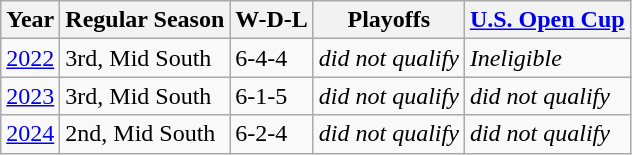<table class="wikitable">
<tr>
<th>Year</th>
<th>Regular Season</th>
<th>W-D-L</th>
<th>Playoffs</th>
<th><a href='#'>U.S. Open Cup</a></th>
</tr>
<tr>
<td><a href='#'>2022</a></td>
<td>3rd, Mid South</td>
<td>6-4-4</td>
<td><em>did not qualify</em></td>
<td><em>Ineligible</em></td>
</tr>
<tr>
<td><a href='#'>2023</a></td>
<td>3rd, Mid South</td>
<td>6-1-5</td>
<td><em>did not qualify</em></td>
<td><em>did not qualify</em></td>
</tr>
<tr>
<td><a href='#'>2024</a></td>
<td>2nd, Mid South</td>
<td>6-2-4</td>
<td><em>did not qualify</em></td>
<td><em>did not qualify</em></td>
</tr>
</table>
